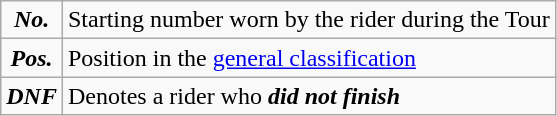<table class="wikitable">
<tr>
<td align=center><strong><em>No.</em></strong></td>
<td>Starting number worn by the rider during the Tour</td>
</tr>
<tr>
<td align=center><strong><em>Pos.</em></strong></td>
<td>Position in the <a href='#'>general classification</a></td>
</tr>
<tr>
<td align=center><strong><em>DNF</em></strong></td>
<td>Denotes a rider who <strong><em>did not finish</em></strong></td>
</tr>
</table>
